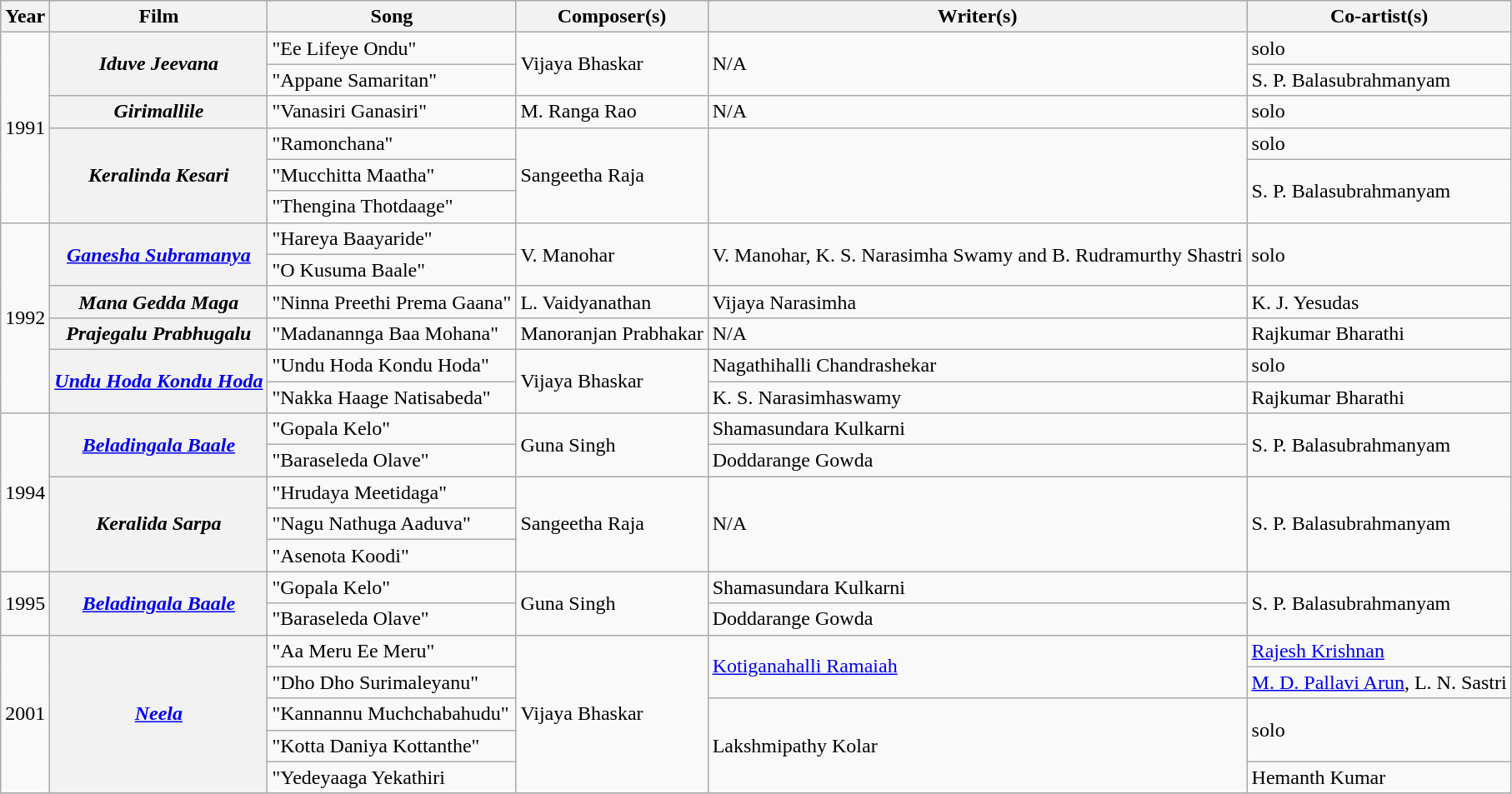<table class="wikitable sortable plainrowheaders">
<tr style="background:#ccc; text-align:center;">
<th scope="col">Year</th>
<th scope="col">Film</th>
<th scope="col">Song</th>
<th scope="col">Composer(s)</th>
<th scope="col">Writer(s)</th>
<th scope="col">Co-artist(s)</th>
</tr>
<tr>
<td rowspan=6>1991</td>
<th Rowspan=2><em>Iduve Jeevana</em></th>
<td>"Ee Lifeye Ondu"</td>
<td rowspan=2>Vijaya Bhaskar</td>
<td rowspan=2>N/A</td>
<td>solo</td>
</tr>
<tr>
<td>"Appane Samaritan"</td>
<td>S. P. Balasubrahmanyam</td>
</tr>
<tr>
<th><em>Girimallile</em></th>
<td>"Vanasiri Ganasiri"</td>
<td>M. Ranga Rao</td>
<td>N/A</td>
<td>solo</td>
</tr>
<tr>
<th Rowspan=3><em>Keralinda Kesari</em></th>
<td>"Ramonchana"</td>
<td Rowspan=3>Sangeetha Raja</td>
<td rowspan=3></td>
<td>solo</td>
</tr>
<tr>
<td>"Mucchitta Maatha"</td>
<td rowspan=2>S. P. Balasubrahmanyam</td>
</tr>
<tr>
<td>"Thengina Thotdaage"</td>
</tr>
<tr>
<td rowspan=6>1992</td>
<th Rowspan=2><em><a href='#'>Ganesha Subramanya</a></em></th>
<td>"Hareya Baayaride"</td>
<td rowspan=2>V. Manohar</td>
<td rowspan=2>V. Manohar, K. S. Narasimha Swamy and B. Rudramurthy Shastri</td>
<td rowspan=2>solo</td>
</tr>
<tr>
<td>"O Kusuma Baale"</td>
</tr>
<tr>
<th Rowspan=><em>Mana Gedda Maga</em></th>
<td>"Ninna Preethi Prema Gaana"</td>
<td rowspan=>L. Vaidyanathan</td>
<td>Vijaya Narasimha</td>
<td>K. J. Yesudas</td>
</tr>
<tr>
<th><em>Prajegalu Prabhugalu</em></th>
<td>"Madanannga Baa Mohana"</td>
<td>Manoranjan Prabhakar</td>
<td>N/A</td>
<td>Rajkumar Bharathi</td>
</tr>
<tr>
<th Rowspan=2><em><a href='#'>Undu Hoda Kondu Hoda</a></em></th>
<td>"Undu Hoda Kondu Hoda"</td>
<td rowspan=2>Vijaya Bhaskar</td>
<td>Nagathihalli Chandrashekar</td>
<td>solo</td>
</tr>
<tr>
<td>"Nakka Haage Natisabeda"</td>
<td>K. S. Narasimhaswamy</td>
<td>Rajkumar Bharathi</td>
</tr>
<tr>
<td rowspan=5>1994</td>
<th Rowspan=2><em><a href='#'>Beladingala Baale</a></em></th>
<td>"Gopala Kelo"</td>
<td rowspan=2>Guna Singh</td>
<td rowspan=1>Shamasundara Kulkarni</td>
<td rowspan=2>S. P. Balasubrahmanyam</td>
</tr>
<tr>
<td>"Baraseleda Olave"</td>
<td>Doddarange Gowda</td>
</tr>
<tr>
<th Rowspan=3><em>Keralida Sarpa</em></th>
<td>"Hrudaya Meetidaga"</td>
<td rowspan=3>Sangeetha Raja</td>
<td rowspan=3>N/A</td>
<td rowspan=3>S. P. Balasubrahmanyam</td>
</tr>
<tr>
<td>"Nagu Nathuga Aaduva"</td>
</tr>
<tr>
<td>"Asenota Koodi"</td>
</tr>
<tr>
<td Rowspan=2>1995</td>
<th Rowspan=2><em><a href='#'>Beladingala Baale</a></em></th>
<td>"Gopala Kelo"</td>
<td Rowspan=2>Guna Singh</td>
<td>Shamasundara Kulkarni</td>
<td rowspan=2>S. P. Balasubrahmanyam</td>
</tr>
<tr>
<td>"Baraseleda Olave"</td>
<td>Doddarange Gowda</td>
</tr>
<tr>
<td Rowspan=5>2001</td>
<th Rowspan=5><em><a href='#'>Neela</a></em></th>
<td>"Aa Meru Ee Meru"</td>
<td rowspan=5>Vijaya Bhaskar</td>
<td rowspan=2><a href='#'>Kotiganahalli Ramaiah</a></td>
<td><a href='#'>Rajesh Krishnan</a></td>
</tr>
<tr>
<td>"Dho Dho Surimaleyanu"</td>
<td><a href='#'>M. D. Pallavi Arun</a>, L. N. Sastri</td>
</tr>
<tr>
<td>"Kannannu Muchchabahudu"</td>
<td rowspan=3>Lakshmipathy Kolar</td>
<td rowspan=2>solo</td>
</tr>
<tr>
<td>"Kotta Daniya Kottanthe"</td>
</tr>
<tr>
<td>"Yedeyaaga Yekathiri</td>
<td>Hemanth Kumar</td>
</tr>
<tr>
</tr>
</table>
